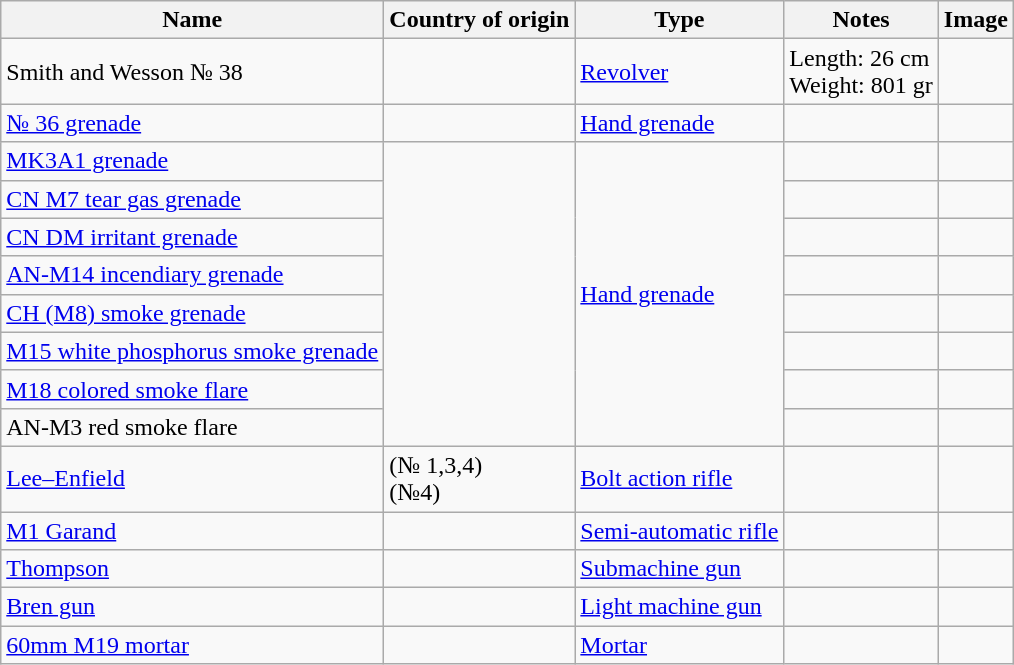<table class="wikitable">
<tr>
<th>Name</th>
<th>Country of origin</th>
<th>Type</th>
<th>Notes</th>
<th>Image</th>
</tr>
<tr>
<td>Smith and Wesson № 38</td>
<td></td>
<td><a href='#'>Revolver</a></td>
<td>Length: 26 cm<br>Weight: 801 gr</td>
<td></td>
</tr>
<tr>
<td><a href='#'>№ 36 grenade</a></td>
<td></td>
<td><a href='#'>Hand grenade</a></td>
<td></td>
<td></td>
</tr>
<tr>
<td><a href='#'>MK3A1 grenade</a></td>
<td rowspan="8"></td>
<td rowspan="8"><a href='#'>Hand grenade</a></td>
<td></td>
<td></td>
</tr>
<tr>
<td><a href='#'>CN M7 tear gas grenade</a></td>
<td></td>
<td></td>
</tr>
<tr>
<td><a href='#'>CN DM irritant grenade</a></td>
<td></td>
<td></td>
</tr>
<tr>
<td><a href='#'>AN-M14 incendiary grenade</a></td>
<td></td>
<td></td>
</tr>
<tr>
<td><a href='#'>CH (M8) smoke grenade</a></td>
<td></td>
<td></td>
</tr>
<tr>
<td><a href='#'>M15 white phosphorus smoke grenade</a></td>
<td></td>
<td></td>
</tr>
<tr>
<td><a href='#'>M18 colored smoke flare</a></td>
<td></td>
<td></td>
</tr>
<tr>
<td>AN-M3 red smoke flare </td>
<td></td>
<td></td>
</tr>
<tr>
<td><a href='#'>Lee–Enfield</a></td>
<td> (№ 1,3,4)<br> (№4)</td>
<td><a href='#'>Bolt action rifle</a></td>
<td></td>
<td></td>
</tr>
<tr>
<td><a href='#'>M1 Garand</a></td>
<td></td>
<td><a href='#'>Semi-automatic rifle</a></td>
<td></td>
<td></td>
</tr>
<tr>
<td><a href='#'>Thompson</a></td>
<td></td>
<td><a href='#'>Submachine gun</a></td>
<td></td>
<td></td>
</tr>
<tr>
<td><a href='#'>Bren gun</a></td>
<td></td>
<td><a href='#'>Light machine gun</a></td>
<td></td>
<td></td>
</tr>
<tr>
<td><a href='#'>60mm M19 mortar</a></td>
<td></td>
<td><a href='#'>Mortar</a></td>
<td></td>
<td></td>
</tr>
</table>
